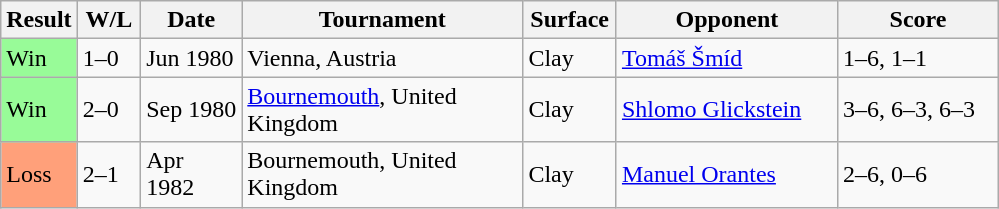<table class="sortable wikitable">
<tr>
<th style="width:40px">Result</th>
<th style="width:35px" class="unsortable">W/L</th>
<th style="width:60px">Date</th>
<th style="width:180px">Tournament</th>
<th style="width:55px">Surface</th>
<th style="width:140px">Opponent</th>
<th style="width:100px" class="unsortable">Score</th>
</tr>
<tr>
<td style="background:#98fb98;">Win</td>
<td>1–0</td>
<td>Jun 1980</td>
<td>Vienna, Austria</td>
<td>Clay</td>
<td> <a href='#'>Tomáš Šmíd</a></td>
<td>1–6, 1–1 </td>
</tr>
<tr>
<td style="background:#98fb98;">Win</td>
<td>2–0</td>
<td>Sep 1980</td>
<td><a href='#'>Bournemouth</a>, United Kingdom</td>
<td>Clay</td>
<td> <a href='#'>Shlomo Glickstein</a></td>
<td>3–6, 6–3, 6–3</td>
</tr>
<tr>
<td style="background:#ffa07a;">Loss</td>
<td>2–1</td>
<td>Apr 1982</td>
<td>Bournemouth, United Kingdom</td>
<td>Clay</td>
<td> <a href='#'>Manuel Orantes</a></td>
<td>2–6, 0–6</td>
</tr>
</table>
